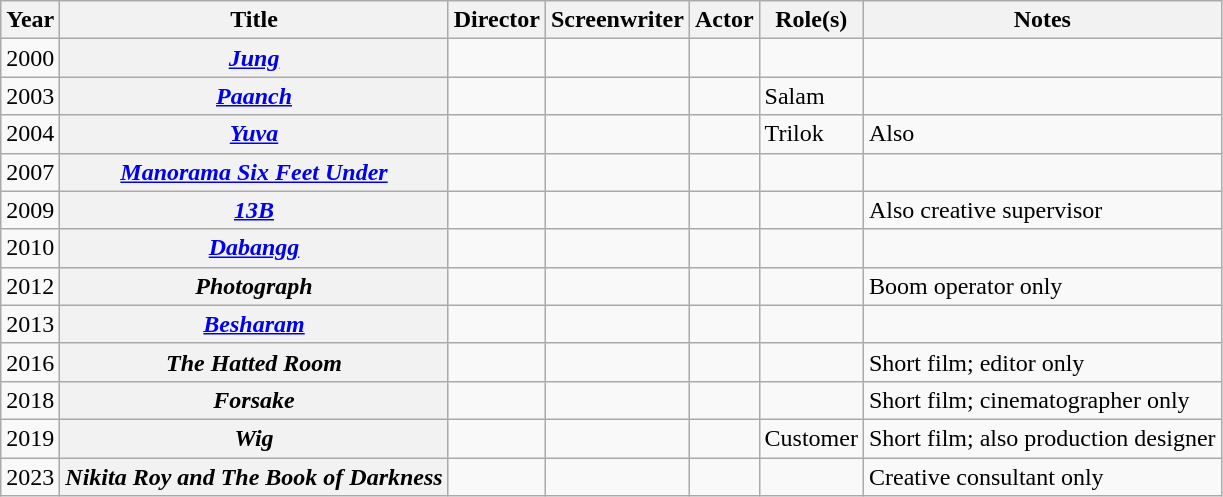<table class="wikitable sortable plainrowheaders ">
<tr>
<th>Year</th>
<th>Title</th>
<th>Director</th>
<th>Screenwriter</th>
<th>Actor</th>
<th>Role(s)</th>
<th class="unsortable">Notes</th>
</tr>
<tr>
<td style="text-align:center;">2000</td>
<th scope="row"><em><a href='#'>Jung</a></em></th>
<td></td>
<td></td>
<td></td>
<td></td>
<td></td>
</tr>
<tr>
<td style="text-align:center;">2003</td>
<th scope="row"><em><a href='#'>Paanch</a></em></th>
<td></td>
<td></td>
<td></td>
<td>Salam</td>
<td></td>
</tr>
<tr>
<td style="text-align:center;">2004</td>
<th scope="row"><em><a href='#'>Yuva</a></em></th>
<td></td>
<td></td>
<td></td>
<td>Trilok</td>
<td>Also </td>
</tr>
<tr>
<td style="text-align:center;">2007</td>
<th scope="row"><em><a href='#'>Manorama Six Feet Under</a></em></th>
<td></td>
<td></td>
<td></td>
<td></td>
<td></td>
</tr>
<tr>
<td style="text-align:center;">2009</td>
<th scope="row"><em><a href='#'>13B</a></em></th>
<td></td>
<td></td>
<td></td>
<td></td>
<td>Also creative supervisor</td>
</tr>
<tr>
<td style="text-align:center;">2010</td>
<th scope="row"><em><a href='#'>Dabangg</a></em></th>
<td></td>
<td></td>
<td></td>
<td></td>
<td></td>
</tr>
<tr>
<td style="text-align:center;">2012</td>
<th scope="row"><em>Photograph</em></th>
<td></td>
<td></td>
<td></td>
<td></td>
<td>Boom operator only</td>
</tr>
<tr>
<td style="text-align:center;">2013</td>
<th scope="row"><em><a href='#'>Besharam</a></em></th>
<td></td>
<td></td>
<td></td>
<td></td>
<td></td>
</tr>
<tr>
<td style="text-align:center;">2016</td>
<th scope="row"><em>The Hatted Room</em></th>
<td></td>
<td></td>
<td></td>
<td></td>
<td>Short film; editor only</td>
</tr>
<tr>
<td style="text-align:center;">2018</td>
<th scope="row"><em>Forsake</em></th>
<td></td>
<td></td>
<td></td>
<td></td>
<td>Short film; cinematographer only</td>
</tr>
<tr>
<td style="text-align:center;">2019</td>
<th scope="row"><em>Wig</em></th>
<td></td>
<td></td>
<td></td>
<td>Customer</td>
<td>Short film; also production designer</td>
</tr>
<tr>
<td style="text-align:center;">2023</td>
<th scope="row"><em>Nikita Roy and The Book of Darkness</em> </th>
<td></td>
<td></td>
<td></td>
<td></td>
<td>Creative consultant only</td>
</tr>
</table>
